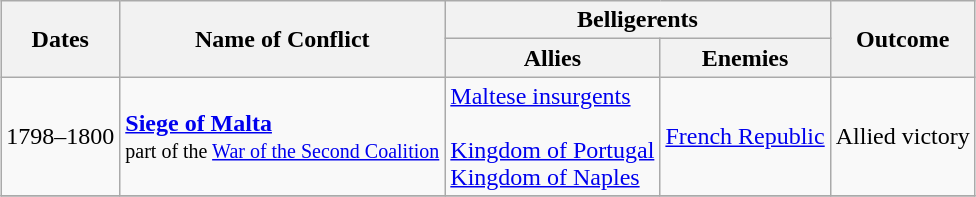<table class="wikitable" style="margin:1em auto;">
<tr>
<th rowspan="2">Dates</th>
<th rowspan="2">Name of Conflict</th>
<th colspan="2">Belligerents</th>
<th rowspan="2">Outcome</th>
</tr>
<tr>
<th>Allies</th>
<th>Enemies</th>
</tr>
<tr>
<td>1798–1800</td>
<td><strong><a href='#'>Siege of Malta</a></strong><br><small>part of the <a href='#'>War of the Second Coalition</a></small></td>
<td> <a href='#'>Maltese insurgents</a><br><br> <a href='#'>Kingdom of Portugal</a><br> <a href='#'>Kingdom of Naples</a></td>
<td> <a href='#'>French Republic</a></td>
<td>Allied victory</td>
</tr>
<tr>
</tr>
</table>
